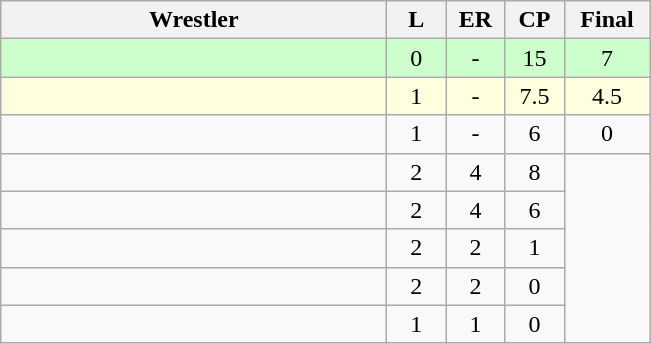<table class="wikitable" style="text-align: center;" |>
<tr>
<th width="250">Wrestler</th>
<th width="32">L</th>
<th width="32">ER</th>
<th width="32">CP</th>
<th width="50">Final</th>
</tr>
<tr bgcolor="ccffcc">
<td style="text-align:left;"></td>
<td>0</td>
<td>-</td>
<td>15</td>
<td>7</td>
</tr>
<tr bgcolor="lightyellow">
<td style="text-align:left;"></td>
<td>1</td>
<td>-</td>
<td>7.5</td>
<td>4.5</td>
</tr>
<tr>
<td style="text-align:left;"></td>
<td>1</td>
<td>-</td>
<td>6</td>
<td>0</td>
</tr>
<tr>
<td style="text-align:left;"></td>
<td>2</td>
<td>4</td>
<td>8</td>
</tr>
<tr>
<td style="text-align:left;"></td>
<td>2</td>
<td>4</td>
<td>6</td>
</tr>
<tr>
<td style="text-align:left;"></td>
<td>2</td>
<td>2</td>
<td>1</td>
</tr>
<tr>
<td style="text-align:left;"></td>
<td>2</td>
<td>2</td>
<td>0</td>
</tr>
<tr>
<td style="text-align:left;"></td>
<td>1</td>
<td>1</td>
<td>0</td>
</tr>
</table>
